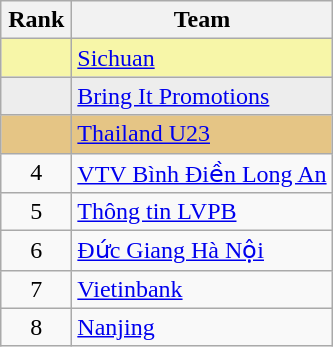<table class="wikitable" style="text-align: center;">
<tr>
<th width=40>Rank</th>
<th>Team</th>
</tr>
<tr bgcolor=#f7f6a8>
<td></td>
<td align=left> <a href='#'>Sichuan</a></td>
</tr>
<tr bgcolor=#ededed>
<td></td>
<td align=left> <a href='#'>Bring It Promotions</a></td>
</tr>
<tr bgcolor=#e5c585>
<td></td>
<td align=left> <a href='#'>Thailand U23</a></td>
</tr>
<tr>
<td>4</td>
<td align=left> <a href='#'>VTV Bình Điền Long An</a></td>
</tr>
<tr>
<td>5</td>
<td align=left> <a href='#'>Thông tin LVPB</a></td>
</tr>
<tr>
<td>6</td>
<td align=left> <a href='#'>Đức Giang Hà Nội</a></td>
</tr>
<tr>
<td>7</td>
<td align=left> <a href='#'>Vietinbank</a></td>
</tr>
<tr>
<td>8</td>
<td align=left> <a href='#'>Nanjing</a></td>
</tr>
</table>
